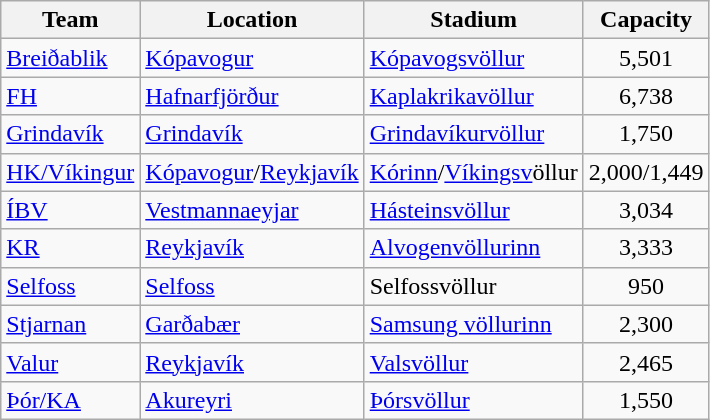<table class="wikitable sortable">
<tr>
<th>Team</th>
<th>Location</th>
<th>Stadium</th>
<th>Capacity</th>
</tr>
<tr>
<td><a href='#'>Breiðablik</a></td>
<td><a href='#'>Kópavogur</a></td>
<td><a href='#'>Kópavogsvöllur</a></td>
<td align="center">5,501</td>
</tr>
<tr>
<td><a href='#'>FH</a></td>
<td><a href='#'>Hafnarfjörður</a></td>
<td><a href='#'>Kaplakrikavöllur</a></td>
<td align="center">6,738</td>
</tr>
<tr>
<td><a href='#'>Grindavík</a></td>
<td><a href='#'>Grindavík</a></td>
<td><a href='#'>Grindavíkurvöllur</a></td>
<td align="center">1,750</td>
</tr>
<tr>
<td><a href='#'>HK/Víkingur</a></td>
<td><a href='#'>Kópavogur</a>/<a href='#'>Reykjavík</a></td>
<td><a href='#'>Kórinn</a>/<a href='#'>Víkingsv</a>öllur</td>
<td align="center">2,000/1,449</td>
</tr>
<tr>
<td><a href='#'>ÍBV</a></td>
<td><a href='#'>Vestmannaeyjar</a></td>
<td><a href='#'>Hásteinsvöllur</a></td>
<td align="center">3,034</td>
</tr>
<tr>
<td><a href='#'>KR</a></td>
<td><a href='#'>Reykjavík</a></td>
<td><a href='#'>Alvogenvöllurinn</a></td>
<td align="center">3,333</td>
</tr>
<tr>
<td><a href='#'>Selfoss</a></td>
<td><a href='#'>Selfoss</a></td>
<td>Selfossvöllur</td>
<td align="center">950</td>
</tr>
<tr>
<td><a href='#'>Stjarnan</a></td>
<td><a href='#'>Garðabær</a></td>
<td><a href='#'>Samsung völlurinn</a></td>
<td align="center">2,300</td>
</tr>
<tr>
<td><a href='#'>Valur</a></td>
<td><a href='#'>Reykjavík</a></td>
<td><a href='#'>Valsvöllur</a></td>
<td align="center">2,465</td>
</tr>
<tr>
<td><a href='#'>Þór/KA</a></td>
<td><a href='#'>Akureyri</a></td>
<td><a href='#'>Þórsvöllur</a></td>
<td align="center">1,550</td>
</tr>
</table>
